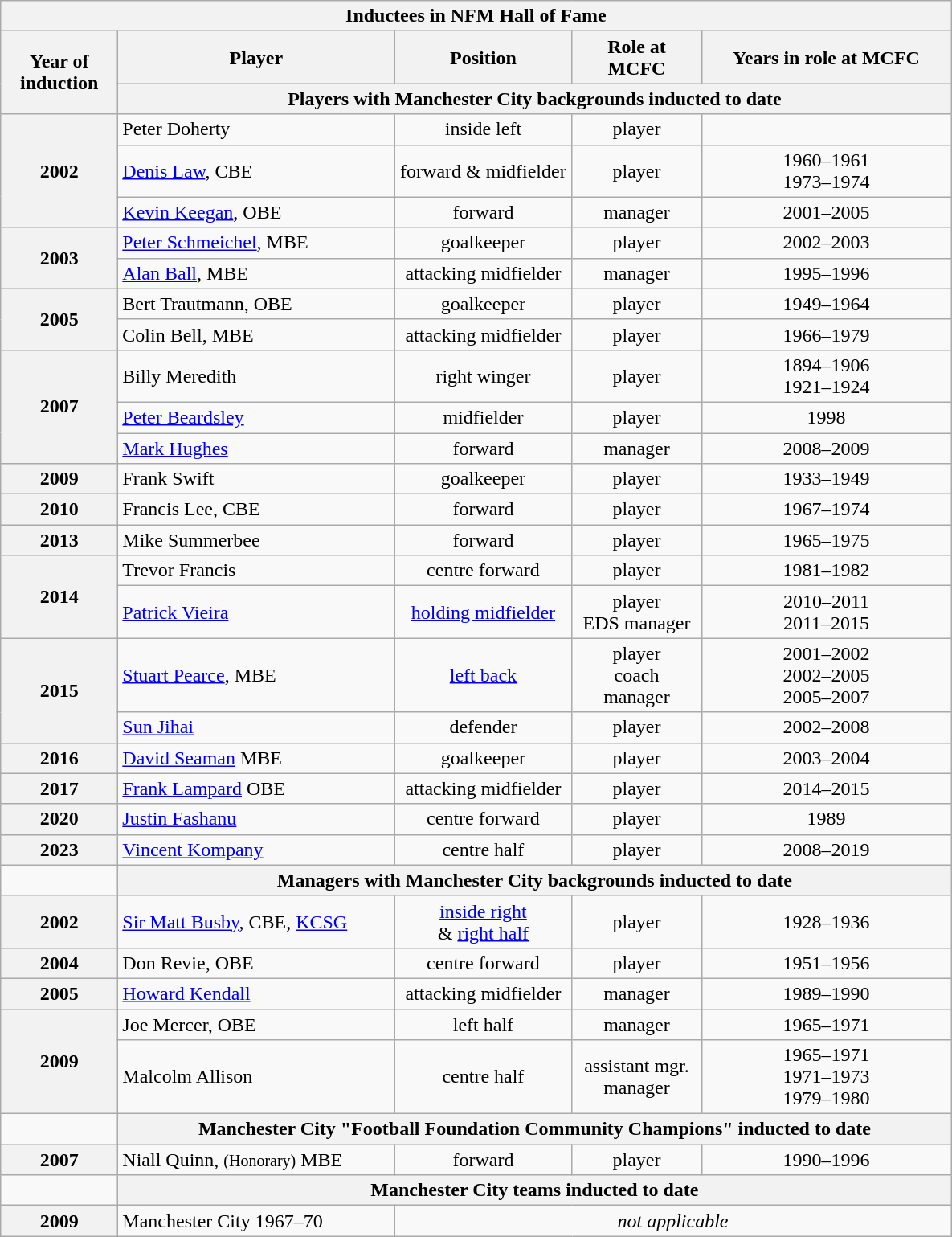<table class="wikitable collapsible uncollapsed" style="text-align:center">
<tr>
<th colspan="5" style="width:194px;">Inductees in NFM Hall of Fame</th>
</tr>
<tr>
<th rowspan="2" style="width:70px;">Year of induction</th>
<th style="width:222px;">Player</th>
<th style="width:140px;">Position</th>
<th style="width:100px;">Role at MCFC</th>
<th style="width:200px;">Years in role at MCFC</th>
</tr>
<tr>
<th colspan="4">Players with Manchester City backgrounds inducted to date</th>
</tr>
<tr>
<th rowspan="3">2002</th>
<td style="text-align:left;"> Peter Doherty</td>
<td>inside left</td>
<td>player</td>
<td></td>
</tr>
<tr>
<td style="text-align:left;"> <a href='#'>Denis Law</a>, CBE</td>
<td>forward & midfielder</td>
<td>player</td>
<td>1960–1961<br>1973–1974</td>
</tr>
<tr>
<td style="text-align:left;"> <a href='#'>Kevin Keegan</a>, OBE</td>
<td>forward</td>
<td>manager</td>
<td>2001–2005</td>
</tr>
<tr>
<th rowspan="2">2003</th>
<td style="text-align:left;"> <a href='#'>Peter Schmeichel</a>, MBE</td>
<td>goalkeeper</td>
<td>player</td>
<td>2002–2003</td>
</tr>
<tr>
<td style="text-align:left;"> <a href='#'>Alan Ball</a>, MBE</td>
<td>attacking midfielder</td>
<td>manager</td>
<td>1995–1996</td>
</tr>
<tr>
<th rowspan="2">2005</th>
<td style="text-align:left;"> Bert Trautmann, OBE</td>
<td>goalkeeper</td>
<td>player</td>
<td>1949–1964</td>
</tr>
<tr>
<td style="text-align:left;"> Colin Bell, MBE</td>
<td>attacking midfielder</td>
<td>player</td>
<td>1966–1979</td>
</tr>
<tr>
<th rowspan="3">2007</th>
<td style="text-align:left;"> Billy Meredith</td>
<td>right winger</td>
<td>player</td>
<td>1894–1906<br>1921–1924</td>
</tr>
<tr>
<td style="text-align:left;"> <a href='#'>Peter Beardsley</a></td>
<td>midfielder</td>
<td>player</td>
<td>1998</td>
</tr>
<tr>
<td style="text-align:left;"> <a href='#'>Mark Hughes</a></td>
<td>forward</td>
<td>manager</td>
<td>2008–2009</td>
</tr>
<tr>
<th>2009</th>
<td style="text-align:left;"> Frank Swift</td>
<td>goalkeeper</td>
<td>player</td>
<td>1933–1949</td>
</tr>
<tr>
<th>2010</th>
<td style="text-align:left;"> Francis Lee, CBE</td>
<td>forward</td>
<td>player</td>
<td>1967–1974</td>
</tr>
<tr>
<th>2013</th>
<td style="text-align:left;"> Mike Summerbee</td>
<td>forward</td>
<td>player</td>
<td>1965–1975</td>
</tr>
<tr>
<th rowspan="2">2014</th>
<td style="text-align:left;"> Trevor Francis</td>
<td>centre forward</td>
<td>player</td>
<td>1981–1982</td>
</tr>
<tr>
<td style="text-align:left;"> <a href='#'>Patrick Vieira</a></td>
<td><a href='#'>holding midfielder</a></td>
<td>player <br> EDS manager</td>
<td>2010–2011 <br> 2011–2015</td>
</tr>
<tr>
<th rowspan="2">2015</th>
<td style="text-align:left;"> <a href='#'>Stuart Pearce</a>, MBE</td>
<td><a href='#'>left back</a></td>
<td>player <br> coach <br> manager</td>
<td>2001–2002 <br> 2002–2005 <br> 2005–2007</td>
</tr>
<tr>
<td style="text-align:left;"> <a href='#'>Sun Jihai</a></td>
<td>defender</td>
<td>player</td>
<td>2002–2008</td>
</tr>
<tr>
<th>2016</th>
<td style="text-align:left;"> <a href='#'>David Seaman</a> MBE</td>
<td>goalkeeper</td>
<td>player</td>
<td>2003–2004</td>
</tr>
<tr>
<th>2017</th>
<td style="text-align:left;"> <a href='#'>Frank Lampard</a> OBE</td>
<td>attacking midfielder</td>
<td>player</td>
<td>2014–2015</td>
</tr>
<tr>
<th>2020</th>
<td style="text-align:left;"> <a href='#'>Justin Fashanu</a></td>
<td>centre forward</td>
<td>player</td>
<td>1989</td>
</tr>
<tr>
<th>2023</th>
<td style="text-align:left;"> <a href='#'>Vincent Kompany</a></td>
<td>centre half</td>
<td>player</td>
<td>2008–2019</td>
</tr>
<tr>
<td style="width:90px;"></td>
<th colspan="4">Managers with Manchester City backgrounds inducted to date</th>
</tr>
<tr>
<th>2002</th>
<td style="text-align:left;"> <a href='#'>Sir Matt Busby</a>, CBE, <a href='#'>KCSG</a></td>
<td><a href='#'>inside right</a> <br> & <a href='#'>right half</a></td>
<td>player</td>
<td>1928–1936</td>
</tr>
<tr>
<th>2004</th>
<td style="text-align:left;"> Don Revie, OBE</td>
<td>centre forward</td>
<td>player</td>
<td>1951–1956</td>
</tr>
<tr>
<th>2005</th>
<td style="text-align:left;"> <a href='#'>Howard Kendall</a></td>
<td>attacking midfielder</td>
<td>manager</td>
<td>1989–1990</td>
</tr>
<tr>
<th rowspan="2">2009</th>
<td style="text-align:left;"> Joe Mercer, OBE</td>
<td>left half</td>
<td>manager</td>
<td>1965–1971</td>
</tr>
<tr>
<td style="text-align:left;"> Malcolm Allison</td>
<td>centre half</td>
<td>assistant mgr. <br> manager</td>
<td>1965–1971 <br> 1971–1973<br>1979–1980</td>
</tr>
<tr>
<td style="width:90px;"></td>
<th colspan="4">Manchester City "Football Foundation Community Champions" inducted to date</th>
</tr>
<tr>
<th>2007</th>
<td style="text-align:left;"> Niall Quinn, <small>(Honorary)</small> MBE</td>
<td>forward</td>
<td>player</td>
<td>1990–1996</td>
</tr>
<tr>
<td style="width:90px;"></td>
<th colspan="4">Manchester City teams inducted to date</th>
</tr>
<tr>
<th>2009</th>
<td style="text-align:left;"> Manchester City 1967–70</td>
<td colspan="3"><em>not applicable</em></td>
</tr>
</table>
